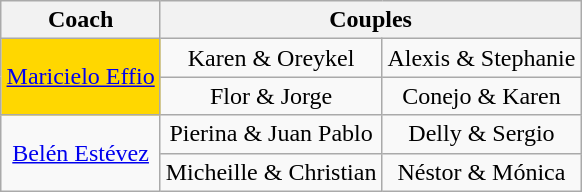<table class="wikitable" style="text-align: center; margin:auto; align: center">
<tr>
<th>Coach</th>
<th colspan=3>Couples</th>
</tr>
<tr>
<td style="background:gold;" rowspan=2><a href='#'>Maricielo Effio</a></td>
<td>Karen & Oreykel</td>
<td>Alexis & Stephanie</td>
</tr>
<tr>
<td>Flor & Jorge</td>
<td>Conejo & Karen</td>
</tr>
<tr>
<td rowspan=2><a href='#'>Belén Estévez</a></td>
<td>Pierina & Juan Pablo</td>
<td>Delly & Sergio</td>
</tr>
<tr>
<td>Micheille & Christian</td>
<td>Néstor & Mónica</td>
</tr>
</table>
